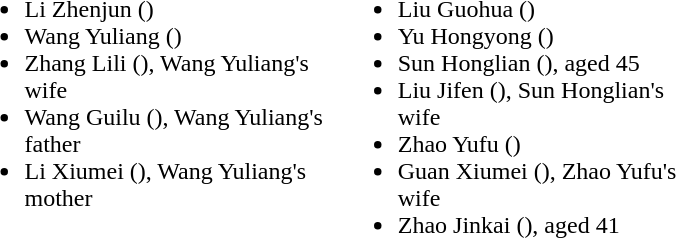<table style="background-color: transparent; width: 500px">
<tr>
<td width="250px" align="left" valign="top"><br><ul><li>Li Zhenjun ()</li><li>Wang Yuliang ()</li><li>Zhang Lili (), Wang Yuliang's wife</li><li>Wang Guilu (), Wang Yuliang's father</li><li>Li Xiumei (), Wang Yuliang's mother</li></ul></td>
<td width="250px" align="left" valign="top"><br><ul><li>Liu Guohua ()</li><li>Yu Hongyong ()</li><li>Sun Honglian (), aged 45</li><li>Liu Jifen (), Sun Honglian's wife</li><li>Zhao Yufu ()</li><li>Guan Xiumei (), Zhao Yufu's wife</li><li>Zhao Jinkai (), aged 41</li></ul></td>
</tr>
</table>
